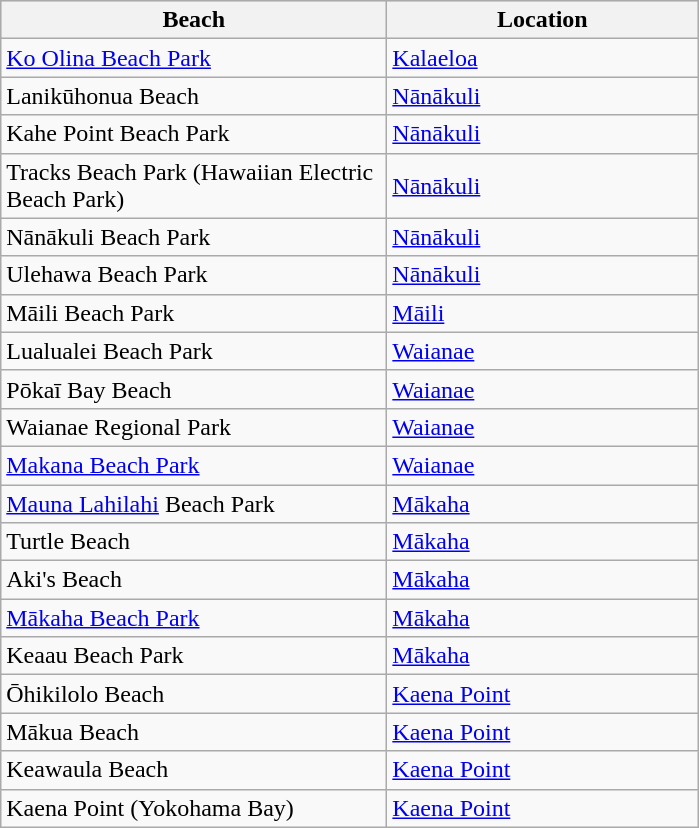<table class="wikitable sortable collapsible collapsed">
<tr align="center" bgcolor="#D6D6D6">
<th width="250"><strong>Beach</strong></th>
<th width="200"><strong>Location</strong></th>
</tr>
<tr>
<td><a href='#'>Ko Olina Beach Park</a></td>
<td><a href='#'>Kalaeloa</a></td>
</tr>
<tr>
<td>Lanikūhonua Beach</td>
<td><a href='#'>Nānākuli</a></td>
</tr>
<tr>
<td>Kahe Point Beach Park</td>
<td><a href='#'>Nānākuli</a></td>
</tr>
<tr>
<td>Tracks Beach Park (Hawaiian Electric Beach Park)</td>
<td><a href='#'>Nānākuli</a></td>
</tr>
<tr>
<td>Nānākuli Beach Park</td>
<td><a href='#'>Nānākuli</a></td>
</tr>
<tr>
<td>Ulehawa Beach Park</td>
<td><a href='#'>Nānākuli</a></td>
</tr>
<tr>
<td>Māili Beach Park</td>
<td><a href='#'>Māili</a></td>
</tr>
<tr>
<td>Lualualei Beach Park</td>
<td><a href='#'>Waianae</a></td>
</tr>
<tr>
<td>Pōkaī Bay Beach</td>
<td><a href='#'>Waianae</a></td>
</tr>
<tr>
<td>Waianae Regional Park</td>
<td><a href='#'>Waianae</a></td>
</tr>
<tr>
<td><a href='#'>Makana Beach Park</a></td>
<td><a href='#'>Waianae</a></td>
</tr>
<tr>
<td><a href='#'>Mauna Lahilahi</a> Beach Park</td>
<td><a href='#'>Mākaha</a></td>
</tr>
<tr>
<td>Turtle Beach</td>
<td><a href='#'>Mākaha</a></td>
</tr>
<tr>
<td>Aki's Beach</td>
<td><a href='#'>Mākaha</a></td>
</tr>
<tr>
<td><a href='#'>Mākaha Beach Park</a></td>
<td><a href='#'>Mākaha</a></td>
</tr>
<tr>
<td>Keaau Beach Park</td>
<td><a href='#'>Mākaha</a></td>
</tr>
<tr>
<td>Ōhikilolo Beach</td>
<td><a href='#'>Kaena Point</a></td>
</tr>
<tr>
<td>Mākua Beach</td>
<td><a href='#'>Kaena Point</a></td>
</tr>
<tr>
<td>Keawaula Beach</td>
<td><a href='#'>Kaena Point</a></td>
</tr>
<tr>
<td>Kaena Point (Yokohama Bay)</td>
<td><a href='#'>Kaena Point</a></td>
</tr>
</table>
